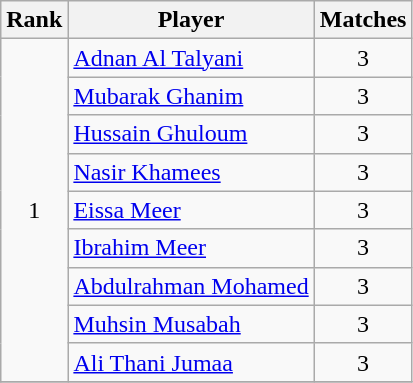<table class="wikitable" style="text-align: left;">
<tr>
<th>Rank</th>
<th>Player</th>
<th>Matches</th>
</tr>
<tr>
<td rowspan=9 align=center>1</td>
<td><a href='#'>Adnan Al Talyani</a></td>
<td align=center>3</td>
</tr>
<tr>
<td><a href='#'>Mubarak Ghanim</a></td>
<td align=center>3</td>
</tr>
<tr>
<td><a href='#'>Hussain Ghuloum</a></td>
<td align=center>3</td>
</tr>
<tr>
<td><a href='#'>Nasir Khamees</a></td>
<td align=center>3</td>
</tr>
<tr>
<td><a href='#'>Eissa Meer</a></td>
<td align=center>3</td>
</tr>
<tr>
<td><a href='#'>Ibrahim Meer</a></td>
<td align=center>3</td>
</tr>
<tr>
<td><a href='#'>Abdulrahman Mohamed</a></td>
<td align=center>3</td>
</tr>
<tr>
<td><a href='#'>Muhsin Musabah</a></td>
<td align=center>3</td>
</tr>
<tr>
<td><a href='#'>Ali Thani Jumaa</a></td>
<td align=center>3</td>
</tr>
<tr>
</tr>
</table>
